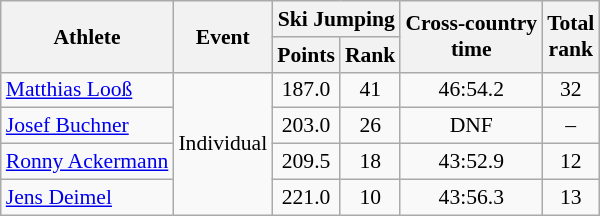<table class="wikitable" style="font-size:90%">
<tr>
<th rowspan="2">Athlete</th>
<th rowspan="2">Event</th>
<th colspan="2">Ski Jumping</th>
<th rowspan="2">Cross-country <br> time</th>
<th rowspan="2">Total <br> rank</th>
</tr>
<tr>
<th>Points</th>
<th>Rank</th>
</tr>
<tr>
<td><a href='#'>Matthias Looß</a></td>
<td rowspan="4">Individual</td>
<td align="center">187.0</td>
<td align="center">41</td>
<td align="center">46:54.2</td>
<td align="center">32</td>
</tr>
<tr>
<td><a href='#'>Josef Buchner</a></td>
<td align="center">203.0</td>
<td align="center">26</td>
<td align="center">DNF</td>
<td align="center">–</td>
</tr>
<tr>
<td><a href='#'>Ronny Ackermann</a></td>
<td align="center">209.5</td>
<td align="center">18</td>
<td align="center">43:52.9</td>
<td align="center">12</td>
</tr>
<tr>
<td><a href='#'>Jens Deimel</a></td>
<td align="center">221.0</td>
<td align="center">10</td>
<td align="center">43:56.3</td>
<td align="center">13</td>
</tr>
</table>
